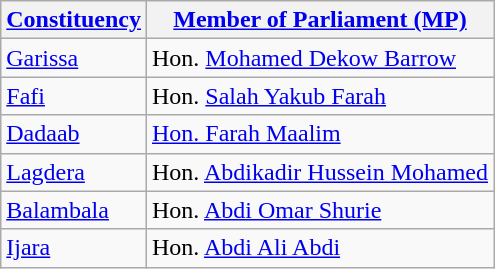<table class="wikitable">
<tr>
<th><a href='#'>Constituency</a></th>
<th><a href='#'>Member of Parliament (MP)</a></th>
</tr>
<tr>
<td><a href='#'>Garissa</a></td>
<td>Hon. <a href='#'>Mohamed Dekow Barrow</a></td>
</tr>
<tr>
<td><a href='#'>Fafi</a></td>
<td>Hon. <a href='#'>Salah Yakub Farah</a></td>
</tr>
<tr>
<td><a href='#'>Dadaab</a></td>
<td><a href='#'>Hon. Farah Maalim</a></td>
</tr>
<tr>
<td><a href='#'>Lagdera</a></td>
<td>Hon. <a href='#'>Abdikadir Hussein Mohamed</a></td>
</tr>
<tr>
<td><a href='#'>Balambala</a></td>
<td>Hon. <a href='#'>Abdi Omar Shurie</a></td>
</tr>
<tr>
<td><a href='#'>Ijara</a></td>
<td>Hon. <a href='#'>Abdi Ali Abdi</a></td>
</tr>
</table>
